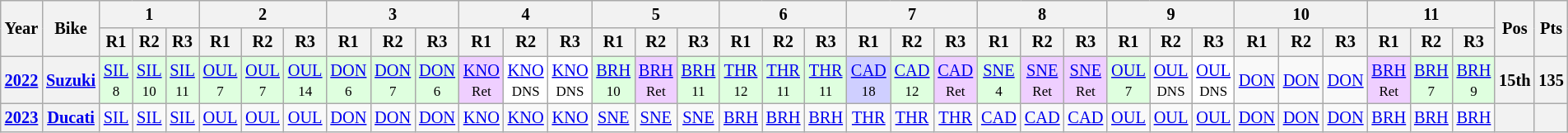<table class="wikitable" style="text-align:center; font-size:85%">
<tr>
<th valign="middle" rowspan=2>Year</th>
<th valign="middle" rowspan=2>Bike</th>
<th colspan=3>1</th>
<th colspan=3>2</th>
<th colspan=3>3</th>
<th colspan=3>4</th>
<th colspan=3>5</th>
<th colspan=3>6</th>
<th colspan=3>7</th>
<th colspan=3>8</th>
<th colspan=3>9</th>
<th colspan=3>10</th>
<th colspan=3>11</th>
<th rowspan=2>Pos</th>
<th rowspan=2>Pts</th>
</tr>
<tr>
<th>R1</th>
<th>R2</th>
<th>R3</th>
<th>R1</th>
<th>R2</th>
<th>R3</th>
<th>R1</th>
<th>R2</th>
<th>R3</th>
<th>R1</th>
<th>R2</th>
<th>R3</th>
<th>R1</th>
<th>R2</th>
<th>R3</th>
<th>R1</th>
<th>R2</th>
<th>R3</th>
<th>R1</th>
<th>R2</th>
<th>R3</th>
<th>R1</th>
<th>R2</th>
<th>R3</th>
<th>R1</th>
<th>R2</th>
<th>R3</th>
<th>R1</th>
<th>R2</th>
<th>R3</th>
<th>R1</th>
<th>R2</th>
<th>R3</th>
</tr>
<tr>
<th><a href='#'>2022</a></th>
<th><a href='#'>Suzuki</a></th>
<td style="background:#dfffdf;"><a href='#'>SIL</a><br><small>8</small></td>
<td style="background:#dfffdf;"><a href='#'>SIL</a><br><small>10</small></td>
<td style="background:#dfffdf;"><a href='#'>SIL</a><br><small>11</small></td>
<td style="background:#dfffdf;"><a href='#'>OUL</a><br><small>7</small></td>
<td style="background:#dfffdf;"><a href='#'>OUL</a><br><small>7</small></td>
<td style="background:#dfffdf;"><a href='#'>OUL</a><br><small>14</small></td>
<td style="background:#dfffdf;"><a href='#'>DON</a><br><small>6</small></td>
<td style="background:#dfffdf;"><a href='#'>DON</a><br><small>7</small></td>
<td style="background:#dfffdf;"><a href='#'>DON</a><br><small>6</small></td>
<td style="background:#efcfff;"><a href='#'>KNO</a><br><small>Ret</small></td>
<td style="background:#ffffff;"><a href='#'>KNO</a><br><small>DNS</small></td>
<td style="background:#ffffff;"><a href='#'>KNO</a><br><small>DNS</small></td>
<td style="background:#dfffdf;"><a href='#'>BRH</a><br><small>10</small></td>
<td style="background:#efcfff;"><a href='#'>BRH</a><br><small>Ret</small></td>
<td style="background:#dfffdf;"><a href='#'>BRH</a><br><small>11</small></td>
<td style="background:#dfffdf;"><a href='#'>THR</a><br><small>12</small></td>
<td style="background:#dfffdf;"><a href='#'>THR</a><br><small>11</small></td>
<td style="background:#DFFFDF;"><a href='#'>THR</a><br><small>11</small></td>
<td style="background:#cfcfff;"><a href='#'>CAD</a><br><small>18</small></td>
<td style="background:#dfffdf;"><a href='#'>CAD</a><br><small>12</small></td>
<td style="background:#efcfff;"><a href='#'>CAD</a><br><small>Ret</small></td>
<td style="background:#dfffdf;"><a href='#'>SNE</a><br><small>4</small></td>
<td style="background:#efcfff;"><a href='#'>SNE</a><br><small>Ret</small></td>
<td style="background:#efcfff;"><a href='#'>SNE</a><br><small>Ret</small></td>
<td style="background:#dfffdf;"><a href='#'>OUL</a><br><small>7</small></td>
<td style="background:#f;fffff"><a href='#'>OUL</a><br><small>DNS</small></td>
<td style="background:#ffffff;"><a href='#'>OUL</a><br><small>DNS</small></td>
<td style="background:#;"><a href='#'>DON</a><br><small></small></td>
<td style="background:#;"><a href='#'>DON</a><br><small></small></td>
<td style="background:#;"><a href='#'>DON</a><br><small></small></td>
<td style="background:#efcfff;"><a href='#'>BRH</a><br><small>Ret</small></td>
<td style="background:#dfffdf;"><a href='#'>BRH</a><br><small>7</small></td>
<td style="background:#dfffdf;"><a href='#'>BRH</a><br><small>9</small></td>
<th style="background:#;">15th</th>
<th style="background:#;">135</th>
</tr>
<tr>
<th><a href='#'>2023</a></th>
<th><a href='#'>Ducati</a></th>
<td style="background:#;"><a href='#'>SIL</a><br><small></small></td>
<td style="background:#;"><a href='#'>SIL</a><br><small></small></td>
<td style="background:#;"><a href='#'>SIL</a><br><small></small></td>
<td style="background:#;"><a href='#'>OUL</a><br><small></small></td>
<td style="background:#;"><a href='#'>OUL</a><br><small></small></td>
<td style="background:#;"><a href='#'>OUL</a><br><small></small></td>
<td style="background:#;"><a href='#'>DON</a><br><small></small></td>
<td style="background:#;"><a href='#'>DON</a><br><small></small></td>
<td style="background:#;"><a href='#'>DON</a><br><small></small></td>
<td style="background:#;"><a href='#'>KNO</a><br><small></small></td>
<td style="background:#;"><a href='#'>KNO</a><br><small></small></td>
<td style="background:#;"><a href='#'>KNO</a><br><small></small></td>
<td style="background:#;"><a href='#'>SNE</a><br><small></small></td>
<td style="background:#;"><a href='#'>SNE</a><br><small></small></td>
<td style="background:#;"><a href='#'>SNE</a><br><small></small></td>
<td style="background:#;"><a href='#'>BRH</a><br><small></small></td>
<td style="background:#;"><a href='#'>BRH</a><br><small></small></td>
<td style="background:#;"><a href='#'>BRH</a><br><small></small></td>
<td style="background:#;"><a href='#'>THR</a><br><small></small></td>
<td style="background:#;"><a href='#'>THR</a><br><small></small></td>
<td style="background:#;"><a href='#'>THR</a><br><small></small></td>
<td style="background:#;"><a href='#'>CAD</a><br><small></small></td>
<td style="background:#;"><a href='#'>CAD</a><br><small></small></td>
<td style="background:#;"><a href='#'>CAD</a><br><small></small></td>
<td style="background:#;"><a href='#'>OUL</a><br><small></small></td>
<td style="background:#;"><a href='#'>OUL</a><br><small></small></td>
<td style="background:#;"><a href='#'>OUL</a><br><small></small></td>
<td style="background:#;"><a href='#'>DON</a><br><small></small></td>
<td style="background:#;"><a href='#'>DON</a><br><small></small></td>
<td style="background:#;"><a href='#'>DON</a><br><small></small></td>
<td style="background:#;"><a href='#'>BRH</a><br><small></small></td>
<td style="background:#;"><a href='#'>BRH</a><br><small></small></td>
<td style="background:#;"><a href='#'>BRH</a><br><small></small></td>
<th style="background:#;"></th>
<th style="background:#;"></th>
</tr>
</table>
